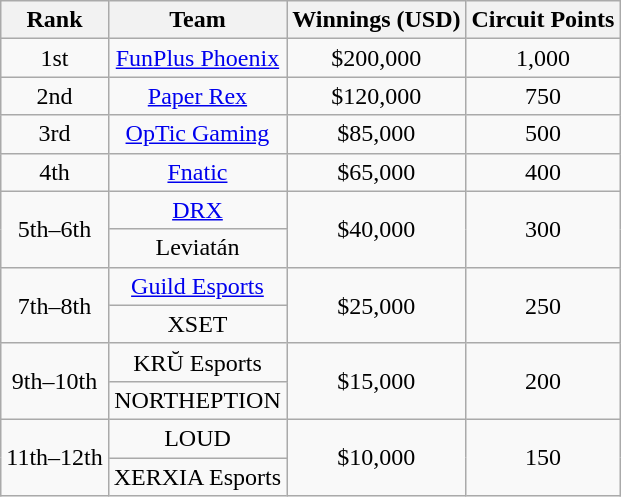<table class="wikitable" style="text-align:center">
<tr>
<th>Rank</th>
<th>Team</th>
<th>Winnings (USD)</th>
<th>Circuit Points</th>
</tr>
<tr>
<td>1st</td>
<td><a href='#'>FunPlus Phoenix</a></td>
<td>$200,000</td>
<td>1,000</td>
</tr>
<tr>
<td>2nd</td>
<td><a href='#'>Paper Rex</a></td>
<td>$120,000</td>
<td>750</td>
</tr>
<tr>
<td>3rd</td>
<td><a href='#'>OpTic Gaming</a></td>
<td>$85,000</td>
<td>500</td>
</tr>
<tr>
<td>4th</td>
<td><a href='#'>Fnatic</a></td>
<td>$65,000</td>
<td>400</td>
</tr>
<tr>
<td rowspan=2>5th–6th</td>
<td><a href='#'>DRX</a></td>
<td rowspan=2>$40,000</td>
<td rowspan=2>300</td>
</tr>
<tr>
<td>Leviatán</td>
</tr>
<tr>
<td rowspan=2>7th–8th</td>
<td><a href='#'>Guild Esports</a></td>
<td rowspan=2>$25,000</td>
<td rowspan=2>250</td>
</tr>
<tr>
<td>XSET</td>
</tr>
<tr>
<td rowspan=2>9th–10th</td>
<td>KRŬ Esports</td>
<td rowspan=2>$15,000</td>
<td rowspan=2>200</td>
</tr>
<tr>
<td>NORTHEPTION</td>
</tr>
<tr>
<td rowspan=2>11th–12th</td>
<td>LOUD</td>
<td rowspan=2>$10,000</td>
<td rowspan=2>150</td>
</tr>
<tr>
<td>XERXIA Esports</td>
</tr>
</table>
